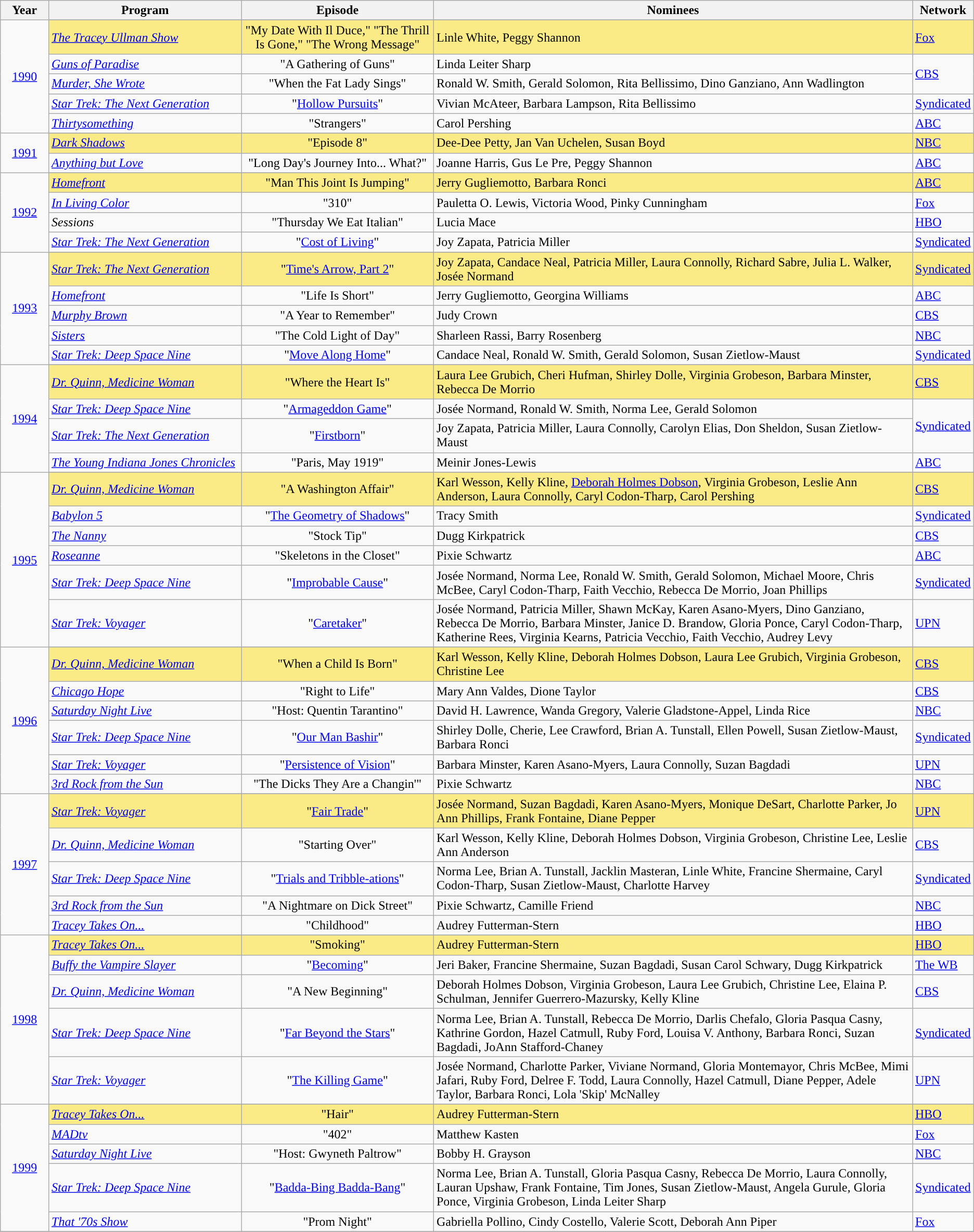<table class="wikitable">
<tr>
<th width="5%">Year</th>
<th width="20%">Program</th>
<th width="20%">Episode</th>
<th width="50%">Nominees</th>
<th width="5%">Network</th>
</tr>
<tr>
<td rowspan="6" style="text-align:center;"><a href='#'>1990</a><br></td>
</tr>
<tr style="background:#FAEB86;">
<td><em><a href='#'>The Tracey Ullman Show</a></em></td>
<td align=center>"My Date With Il Duce," "The Thrill Is Gone," "The Wrong Message"</td>
<td>Linle White, Peggy Shannon</td>
<td><a href='#'>Fox</a></td>
</tr>
<tr>
<td><em><a href='#'>Guns of Paradise</a> </em></td>
<td align=center>"A Gathering of Guns"</td>
<td>Linda Leiter Sharp</td>
<td rowspan=2><a href='#'>CBS</a></td>
</tr>
<tr>
<td><em><a href='#'>Murder, She Wrote</a> </em></td>
<td align=center>"When the Fat Lady Sings"</td>
<td>Ronald W. Smith, Gerald Solomon, Rita Bellissimo, Dino Ganziano, Ann Wadlington</td>
</tr>
<tr>
<td><em><a href='#'>Star Trek: The Next Generation</a> </em></td>
<td align=center>"<a href='#'>Hollow Pursuits</a>"</td>
<td>Vivian McAteer, Barbara Lampson, Rita Bellissimo</td>
<td><a href='#'>Syndicated</a></td>
</tr>
<tr>
<td><em><a href='#'>Thirtysomething</a> </em></td>
<td align=center>"Strangers"</td>
<td>Carol Pershing</td>
<td><a href='#'>ABC</a></td>
</tr>
<tr>
<td rowspan="3" style="text-align:center;"><a href='#'>1991</a><br></td>
</tr>
<tr style="background:#FAEB86;">
<td><em><a href='#'>Dark Shadows</a></em></td>
<td align=center>"Episode 8"</td>
<td>Dee-Dee Petty, Jan Van Uchelen, Susan Boyd</td>
<td><a href='#'>NBC</a></td>
</tr>
<tr>
<td><em><a href='#'>Anything but Love</a> </em></td>
<td align=center>"Long Day's Journey Into... What?"</td>
<td>Joanne Harris, Gus Le Pre, Peggy Shannon</td>
<td><a href='#'>ABC</a></td>
</tr>
<tr>
<td rowspan="5" style="text-align:center;"><a href='#'>1992</a><br></td>
</tr>
<tr style="background:#FAEB86;">
<td><em><a href='#'>Homefront</a></em></td>
<td align=center>"Man This Joint Is Jumping"</td>
<td>Jerry Gugliemotto, Barbara Ronci</td>
<td><a href='#'>ABC</a></td>
</tr>
<tr>
<td><em><a href='#'>In Living Color</a> </em></td>
<td align=center>"310"</td>
<td>Pauletta O. Lewis, Victoria Wood, Pinky Cunningham</td>
<td><a href='#'>Fox</a></td>
</tr>
<tr>
<td><em>Sessions </em></td>
<td align=center>"Thursday We Eat Italian"</td>
<td>Lucia Mace</td>
<td><a href='#'>HBO</a></td>
</tr>
<tr>
<td><em><a href='#'>Star Trek: The Next Generation</a> </em></td>
<td align=center>"<a href='#'>Cost of Living</a>"</td>
<td>Joy Zapata, Patricia Miller</td>
<td><a href='#'>Syndicated</a></td>
</tr>
<tr>
<td rowspan="6" style="text-align:center;"><a href='#'>1993</a><br></td>
</tr>
<tr style="background:#FAEB86;">
<td><em><a href='#'>Star Trek: The Next Generation</a></em></td>
<td align=center>"<a href='#'>Time's Arrow, Part 2</a>"</td>
<td>Joy Zapata, Candace Neal, Patricia Miller, Laura Connolly, Richard Sabre, Julia L. Walker, Josée Normand</td>
<td><a href='#'>Syndicated</a></td>
</tr>
<tr>
<td><em><a href='#'>Homefront</a> </em></td>
<td align=center>"Life Is Short"</td>
<td>Jerry Gugliemotto, Georgina Williams</td>
<td><a href='#'>ABC</a></td>
</tr>
<tr>
<td><em><a href='#'>Murphy Brown</a> </em></td>
<td align=center>"A Year to Remember"</td>
<td>Judy Crown</td>
<td><a href='#'>CBS</a></td>
</tr>
<tr>
<td><em><a href='#'>Sisters</a> </em></td>
<td align=center>"The Cold Light of Day"</td>
<td>Sharleen Rassi, Barry Rosenberg</td>
<td><a href='#'>NBC</a></td>
</tr>
<tr>
<td><em><a href='#'>Star Trek: Deep Space Nine</a> </em></td>
<td align=center>"<a href='#'>Move Along Home</a>"</td>
<td>Candace Neal, Ronald W. Smith, Gerald Solomon, Susan Zietlow-Maust</td>
<td><a href='#'>Syndicated</a></td>
</tr>
<tr>
<td rowspan="5" style="text-align:center;"><a href='#'>1994</a><br></td>
</tr>
<tr style="background:#FAEB86;">
<td><em><a href='#'>Dr. Quinn, Medicine Woman</a></em></td>
<td align=center>"Where the Heart Is"</td>
<td>Laura Lee Grubich, Cheri Hufman, Shirley Dolle, Virginia Grobeson, Barbara Minster, Rebecca De Morrio</td>
<td><a href='#'>CBS</a></td>
</tr>
<tr>
<td><em><a href='#'>Star Trek: Deep Space Nine</a> </em></td>
<td align=center>"<a href='#'>Armageddon Game</a>"</td>
<td>Josée Normand, Ronald W. Smith, Norma Lee, Gerald Solomon</td>
<td rowspan=2><a href='#'>Syndicated</a></td>
</tr>
<tr>
<td><em><a href='#'>Star Trek: The Next Generation</a> </em></td>
<td align=center>"<a href='#'>Firstborn</a>"</td>
<td>Joy Zapata, Patricia Miller, Laura Connolly, Carolyn Elias, Don Sheldon, Susan Zietlow-Maust</td>
</tr>
<tr>
<td><em><a href='#'>The Young Indiana Jones Chronicles</a> </em></td>
<td align=center>"Paris, May 1919"</td>
<td>Meinir Jones-Lewis</td>
<td><a href='#'>ABC</a></td>
</tr>
<tr>
<td rowspan="7" style="text-align:center;"><a href='#'>1995</a><br></td>
</tr>
<tr style="background:#FAEB86;">
<td><em><a href='#'>Dr. Quinn, Medicine Woman</a></em></td>
<td align=center>"A Washington Affair"</td>
<td>Karl Wesson, Kelly Kline, <a href='#'>Deborah Holmes Dobson</a>, Virginia Grobeson, Leslie Ann Anderson, Laura Connolly, Caryl Codon-Tharp, Carol Pershing</td>
<td><a href='#'>CBS</a></td>
</tr>
<tr>
<td><em><a href='#'>Babylon 5</a> </em></td>
<td align=center>"<a href='#'>The Geometry of Shadows</a>"</td>
<td>Tracy Smith</td>
<td><a href='#'>Syndicated</a></td>
</tr>
<tr>
<td><em><a href='#'>The Nanny</a> </em></td>
<td align=center>"Stock Tip"</td>
<td>Dugg Kirkpatrick</td>
<td><a href='#'>CBS</a></td>
</tr>
<tr>
<td><em><a href='#'>Roseanne</a> </em></td>
<td align=center>"Skeletons in the Closet"</td>
<td>Pixie Schwartz</td>
<td><a href='#'>ABC</a></td>
</tr>
<tr>
<td><em><a href='#'>Star Trek: Deep Space Nine</a> </em></td>
<td align=center>"<a href='#'>Improbable Cause</a>"</td>
<td>Josée Normand, Norma Lee, Ronald W. Smith, Gerald Solomon, Michael Moore, Chris McBee, Caryl Codon-Tharp, Faith Vecchio, Rebecca De Morrio, Joan Phillips</td>
<td><a href='#'>Syndicated</a></td>
</tr>
<tr>
<td><em><a href='#'>Star Trek: Voyager</a> </em></td>
<td align=center>"<a href='#'>Caretaker</a>"</td>
<td>Josée Normand, Patricia Miller, Shawn McKay, Karen Asano-Myers, Dino Ganziano, Rebecca De Morrio, Barbara Minster, Janice D. Brandow, Gloria Ponce, Caryl Codon-Tharp, Katherine Rees, Virginia Kearns, Patricia Vecchio, Faith Vecchio, Audrey Levy</td>
<td><a href='#'>UPN</a></td>
</tr>
<tr>
<td rowspan="7" style="text-align:center;"><a href='#'>1996</a><br></td>
</tr>
<tr style="background:#FAEB86;">
<td><em><a href='#'>Dr. Quinn, Medicine Woman</a></em></td>
<td align=center>"When a Child Is Born"</td>
<td>Karl Wesson, Kelly Kline, Deborah Holmes Dobson, Laura Lee Grubich, Virginia Grobeson, Christine Lee</td>
<td><a href='#'>CBS</a></td>
</tr>
<tr>
<td><em><a href='#'>Chicago Hope</a> </em></td>
<td align=center>"Right to Life"</td>
<td>Mary Ann Valdes, Dione Taylor</td>
<td><a href='#'>CBS</a></td>
</tr>
<tr>
<td><em><a href='#'>Saturday Night Live</a> </em></td>
<td align=center>"Host: Quentin Tarantino"</td>
<td>David H. Lawrence, Wanda Gregory, Valerie Gladstone-Appel, Linda Rice</td>
<td><a href='#'>NBC</a></td>
</tr>
<tr>
<td><em><a href='#'>Star Trek: Deep Space Nine</a> </em></td>
<td align=center>"<a href='#'>Our Man Bashir</a>"</td>
<td>Shirley Dolle, Cherie, Lee Crawford, Brian A. Tunstall, Ellen Powell, Susan Zietlow-Maust, Barbara Ronci</td>
<td><a href='#'>Syndicated</a></td>
</tr>
<tr>
<td><em><a href='#'>Star Trek: Voyager</a> </em></td>
<td align=center>"<a href='#'>Persistence of Vision</a>"</td>
<td>Barbara Minster, Karen Asano-Myers, Laura Connolly, Suzan Bagdadi</td>
<td><a href='#'>UPN</a></td>
</tr>
<tr>
<td><em><a href='#'>3rd Rock from the Sun</a> </em></td>
<td align=center>"The Dicks They Are a Changin'"</td>
<td>Pixie Schwartz</td>
<td><a href='#'>NBC</a></td>
</tr>
<tr>
<td rowspan="6" style="text-align:center;"><a href='#'>1997</a><br></td>
</tr>
<tr style="background:#FAEB86;">
<td><em><a href='#'>Star Trek: Voyager</a></em></td>
<td align=center>"<a href='#'>Fair Trade</a>"</td>
<td>Josée Normand, Suzan Bagdadi, Karen Asano-Myers, Monique DeSart, Charlotte Parker, Jo Ann Phillips, Frank Fontaine, Diane Pepper</td>
<td><a href='#'>UPN</a></td>
</tr>
<tr>
<td><em><a href='#'>Dr. Quinn, Medicine Woman</a> </em></td>
<td align=center>"Starting Over"</td>
<td>Karl Wesson, Kelly Kline, Deborah Holmes Dobson, Virginia Grobeson, Christine Lee, Leslie Ann Anderson</td>
<td><a href='#'>CBS</a></td>
</tr>
<tr>
<td><em><a href='#'>Star Trek: Deep Space Nine</a> </em></td>
<td align=center>"<a href='#'>Trials and Tribble-ations</a>"</td>
<td>Norma Lee, Brian A. Tunstall, Jacklin Masteran, Linle White, Francine Shermaine, Caryl Codon-Tharp, Susan Zietlow-Maust, Charlotte Harvey</td>
<td><a href='#'>Syndicated</a></td>
</tr>
<tr>
<td><em><a href='#'>3rd Rock from the Sun</a> </em></td>
<td align=center>"A Nightmare on Dick Street"</td>
<td>Pixie Schwartz, Camille Friend</td>
<td><a href='#'>NBC</a></td>
</tr>
<tr>
<td><em><a href='#'>Tracey Takes On...</a> </em></td>
<td align=center>"Childhood"</td>
<td>Audrey Futterman-Stern</td>
<td><a href='#'>HBO</a></td>
</tr>
<tr>
<td rowspan="6" style="text-align:center;"><a href='#'>1998</a><br></td>
</tr>
<tr style="background:#FAEB86;">
<td><em><a href='#'>Tracey Takes On...</a></em></td>
<td align=center>"Smoking"</td>
<td>Audrey Futterman-Stern</td>
<td><a href='#'>HBO</a></td>
</tr>
<tr>
<td><em><a href='#'>Buffy the Vampire Slayer</a> </em></td>
<td align=center>"<a href='#'>Becoming</a>"</td>
<td>Jeri Baker, Francine Shermaine, Suzan Bagdadi, Susan Carol Schwary, Dugg Kirkpatrick</td>
<td><a href='#'>The WB</a></td>
</tr>
<tr>
<td><em><a href='#'>Dr. Quinn, Medicine Woman</a> </em></td>
<td align=center>"A New Beginning"</td>
<td>Deborah Holmes Dobson, Virginia Grobeson, Laura Lee Grubich, Christine Lee, Elaina P. Schulman, Jennifer Guerrero-Mazursky, Kelly Kline</td>
<td><a href='#'>CBS</a></td>
</tr>
<tr>
<td><em><a href='#'>Star Trek: Deep Space Nine</a> </em></td>
<td align=center>"<a href='#'>Far Beyond the Stars</a>"</td>
<td>Norma Lee, Brian A. Tunstall, Rebecca De Morrio, Darlis Chefalo, Gloria Pasqua Casny, Kathrine Gordon, Hazel Catmull, Ruby Ford, Louisa V. Anthony, Barbara Ronci, Suzan Bagdadi, JoAnn Stafford-Chaney</td>
<td><a href='#'>Syndicated</a></td>
</tr>
<tr>
<td><em><a href='#'>Star Trek: Voyager</a> </em></td>
<td align=center>"<a href='#'>The Killing Game</a>"</td>
<td>Josée Normand, Charlotte Parker, Viviane Normand, Gloria Montemayor, Chris McBee, Mimi Jafari, Ruby Ford, Delree F. Todd, Laura Connolly, Hazel Catmull, Diane Pepper, Adele Taylor, Barbara Ronci, Lola 'Skip' McNalley</td>
<td><a href='#'>UPN</a></td>
</tr>
<tr>
<td rowspan="6" style="text-align:center;"><a href='#'>1999</a><br></td>
</tr>
<tr style="background:#FAEB86;">
<td><em><a href='#'>Tracey Takes On...</a></em></td>
<td align=center>"Hair"</td>
<td>Audrey Futterman-Stern</td>
<td><a href='#'>HBO</a></td>
</tr>
<tr>
<td><em><a href='#'>MADtv</a> </em></td>
<td align=center>"402"</td>
<td>Matthew Kasten</td>
<td><a href='#'>Fox</a></td>
</tr>
<tr>
<td><em><a href='#'>Saturday Night Live</a> </em></td>
<td align=center>"Host: Gwyneth Paltrow"</td>
<td>Bobby H. Grayson</td>
<td><a href='#'>NBC</a></td>
</tr>
<tr>
<td><em><a href='#'>Star Trek: Deep Space Nine</a> </em></td>
<td align=center>"<a href='#'>Badda-Bing Badda-Bang</a>"</td>
<td>Norma Lee, Brian A. Tunstall, Gloria Pasqua Casny, Rebecca De Morrio, Laura Connolly, Lauran Upshaw, Frank Fontaine, Tim Jones, Susan Zietlow-Maust, Angela Gurule, Gloria Ponce, Virginia Grobeson, Linda Leiter Sharp</td>
<td><a href='#'>Syndicated</a></td>
</tr>
<tr>
<td><em><a href='#'>That '70s Show</a> </em></td>
<td align=center>"Prom Night"</td>
<td>Gabriella Pollino, Cindy Costello, Valerie Scott, Deborah Ann Piper</td>
<td><a href='#'>Fox</a></td>
</tr>
<tr>
</tr>
</table>
